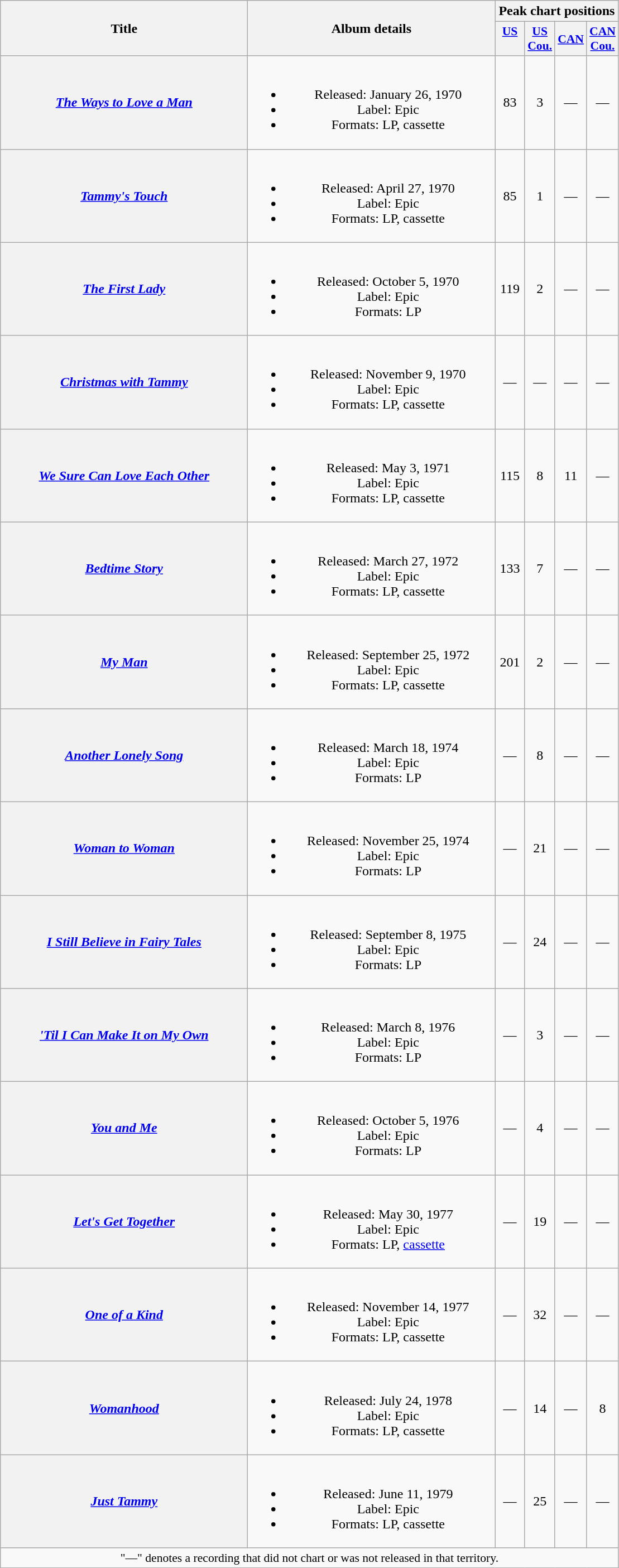<table class="wikitable plainrowheaders" style="text-align:center;">
<tr>
<th scope="col" rowspan="2" style="width:18em;">Title</th>
<th scope="col" rowspan="2" style="width:18em;">Album details</th>
<th scope="col" colspan="5">Peak chart positions</th>
</tr>
<tr>
<th scope="col" style="width:2em;font-size:90%;"><a href='#'>US</a><br><br></th>
<th scope="col" style="width:2em;font-size:90%;"><a href='#'>US<br>Cou.</a><br></th>
<th scope="col" style="width:2em;font-size:90%;"><a href='#'>CAN</a><br></th>
<th scope="col" style="width:2em;font-size:90%;"><a href='#'>CAN<br>Cou.</a><br></th>
</tr>
<tr>
<th scope="row"><em><a href='#'>The Ways to Love a Man</a></em></th>
<td><br><ul><li>Released: January 26, 1970</li><li>Label: Epic</li><li>Formats: LP, cassette</li></ul></td>
<td>83</td>
<td>3</td>
<td>—</td>
<td>—</td>
</tr>
<tr>
<th scope="row"><em><a href='#'>Tammy's Touch</a></em></th>
<td><br><ul><li>Released: April 27, 1970</li><li>Label: Epic</li><li>Formats: LP, cassette</li></ul></td>
<td>85</td>
<td>1</td>
<td>—</td>
<td>—</td>
</tr>
<tr>
<th scope="row"><em><a href='#'>The First Lady</a></em></th>
<td><br><ul><li>Released: October 5, 1970</li><li>Label: Epic</li><li>Formats: LP</li></ul></td>
<td>119</td>
<td>2</td>
<td>—</td>
<td>—</td>
</tr>
<tr>
<th scope="row"><em><a href='#'>Christmas with Tammy</a></em></th>
<td><br><ul><li>Released: November 9, 1970</li><li>Label: Epic</li><li>Formats: LP, cassette</li></ul></td>
<td>—</td>
<td>—</td>
<td>—</td>
<td>—</td>
</tr>
<tr>
<th scope="row"><em><a href='#'>We Sure Can Love Each Other</a></em></th>
<td><br><ul><li>Released: May 3, 1971</li><li>Label: Epic</li><li>Formats: LP, cassette</li></ul></td>
<td>115</td>
<td>8</td>
<td>11</td>
<td>—</td>
</tr>
<tr>
<th scope="row"><em><a href='#'>Bedtime Story</a></em></th>
<td><br><ul><li>Released: March 27, 1972</li><li>Label: Epic</li><li>Formats: LP, cassette</li></ul></td>
<td>133</td>
<td>7</td>
<td>—</td>
<td>—</td>
</tr>
<tr>
<th scope="row"><em><a href='#'>My Man</a></em></th>
<td><br><ul><li>Released: September 25, 1972</li><li>Label: Epic</li><li>Formats: LP, cassette</li></ul></td>
<td>201</td>
<td>2</td>
<td>—</td>
<td>—</td>
</tr>
<tr>
<th scope="row"><em><a href='#'>Another Lonely Song</a></em></th>
<td><br><ul><li>Released: March 18, 1974</li><li>Label: Epic</li><li>Formats: LP</li></ul></td>
<td>—</td>
<td>8</td>
<td>—</td>
<td>—</td>
</tr>
<tr>
<th scope="row"><em><a href='#'>Woman to Woman</a></em></th>
<td><br><ul><li>Released: November 25, 1974</li><li>Label: Epic</li><li>Formats: LP</li></ul></td>
<td>—</td>
<td>21</td>
<td>—</td>
<td>—</td>
</tr>
<tr>
<th scope="row"><em><a href='#'>I Still Believe in Fairy Tales</a></em></th>
<td><br><ul><li>Released: September 8, 1975</li><li>Label: Epic</li><li>Formats: LP</li></ul></td>
<td>—</td>
<td>24</td>
<td>—</td>
<td>—</td>
</tr>
<tr>
<th scope="row"><em><a href='#'>'Til I Can Make It on My Own</a></em></th>
<td><br><ul><li>Released: March 8, 1976</li><li>Label: Epic</li><li>Formats: LP</li></ul></td>
<td>—</td>
<td>3</td>
<td>—</td>
<td>—</td>
</tr>
<tr>
<th scope="row"><em><a href='#'>You and Me</a></em></th>
<td><br><ul><li>Released: October 5, 1976</li><li>Label: Epic</li><li>Formats: LP</li></ul></td>
<td>—</td>
<td>4</td>
<td>—</td>
<td>—</td>
</tr>
<tr>
<th scope="row"><em><a href='#'>Let's Get Together</a></em></th>
<td><br><ul><li>Released: May 30, 1977</li><li>Label: Epic</li><li>Formats: LP, <a href='#'>cassette</a></li></ul></td>
<td>—</td>
<td>19</td>
<td>—</td>
<td>—</td>
</tr>
<tr>
<th scope="row"><em><a href='#'>One of a Kind</a></em></th>
<td><br><ul><li>Released: November 14, 1977</li><li>Label: Epic</li><li>Formats: LP, cassette</li></ul></td>
<td>—</td>
<td>32</td>
<td>—</td>
<td>—</td>
</tr>
<tr>
<th scope="row"><em><a href='#'>Womanhood</a></em></th>
<td><br><ul><li>Released: July 24, 1978</li><li>Label: Epic</li><li>Formats: LP, cassette</li></ul></td>
<td>—</td>
<td>14</td>
<td>—</td>
<td>8</td>
</tr>
<tr>
<th scope="row"><em><a href='#'>Just Tammy</a></em></th>
<td><br><ul><li>Released: June 11, 1979</li><li>Label: Epic</li><li>Formats: LP, cassette</li></ul></td>
<td>—</td>
<td>25</td>
<td>—</td>
<td>—</td>
</tr>
<tr>
<td colspan="6" style="font-size:90%">"—" denotes a recording that did not chart or was not released in that territory.</td>
</tr>
</table>
